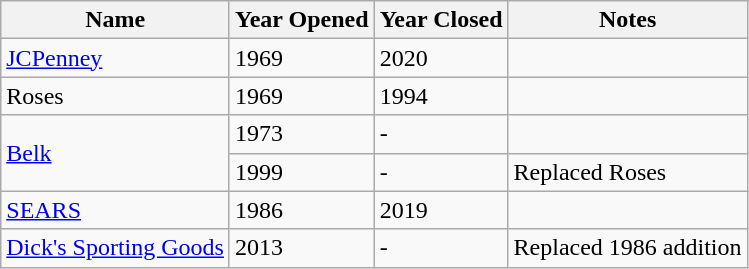<table class="wikitable">
<tr>
<th>Name</th>
<th>Year Opened</th>
<th>Year Closed</th>
<th>Notes</th>
</tr>
<tr>
<td><a href='#'>JCPenney</a></td>
<td>1969</td>
<td>2020</td>
<td></td>
</tr>
<tr>
<td>Roses</td>
<td>1969</td>
<td>1994</td>
<td></td>
</tr>
<tr>
<td rowspan="2"><a href='#'>Belk</a></td>
<td>1973</td>
<td>-</td>
<td></td>
</tr>
<tr>
<td>1999</td>
<td>-</td>
<td>Replaced Roses</td>
</tr>
<tr>
<td><a href='#'>SEARS</a></td>
<td>1986</td>
<td>2019</td>
<td></td>
</tr>
<tr>
<td><a href='#'>Dick's Sporting Goods</a></td>
<td>2013</td>
<td>-</td>
<td>Replaced 1986 addition</td>
</tr>
</table>
